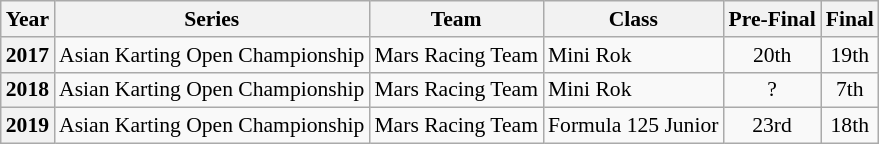<table class="wikitable" style="text-align:center; font-size:90%">
<tr>
<th>Year</th>
<th>Series</th>
<th>Team</th>
<th>Class</th>
<th>Pre-Final</th>
<th>Final</th>
</tr>
<tr>
<th>2017</th>
<td align="left">Asian Karting Open Championship</td>
<td align="left">Mars Racing Team</td>
<td align="left">Mini Rok</td>
<td>20th</td>
<td>19th</td>
</tr>
<tr>
<th>2018</th>
<td align="left">Asian Karting Open Championship</td>
<td align="left">Mars Racing Team</td>
<td align="left">Mini Rok</td>
<td>?</td>
<td>7th</td>
</tr>
<tr>
<th>2019</th>
<td align="left">Asian Karting Open Championship</td>
<td align="left">Mars Racing Team</td>
<td align="left">Formula 125 Junior</td>
<td>23rd</td>
<td>18th</td>
</tr>
</table>
